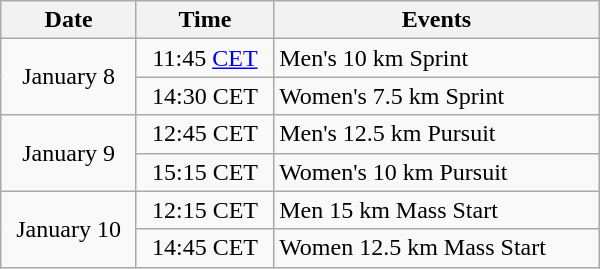<table class="wikitable" style="text-align: center" width="400">
<tr>
<th>Date</th>
<th>Time</th>
<th>Events</th>
</tr>
<tr>
<td rowspan=2>January 8</td>
<td>11:45 <a href='#'>CET</a></td>
<td style="text-align: left">Men's 10 km Sprint</td>
</tr>
<tr>
<td>14:30 CET</td>
<td style="text-align: left">Women's 7.5 km Sprint</td>
</tr>
<tr>
<td rowspan=2>January 9</td>
<td>12:45 CET</td>
<td style="text-align: left">Men's 12.5 km Pursuit</td>
</tr>
<tr>
<td>15:15 CET</td>
<td style="text-align: left">Women's 10 km Pursuit</td>
</tr>
<tr>
<td rowspan=2>January 10</td>
<td>12:15 CET</td>
<td style="text-align: left">Men 15 km Mass Start</td>
</tr>
<tr>
<td>14:45 CET</td>
<td style="text-align: left">Women 12.5 km Mass Start</td>
</tr>
</table>
